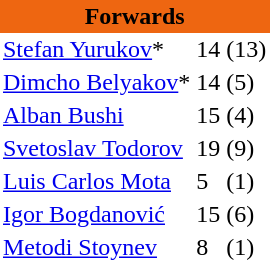<table class="toccolours" border="0" cellpadding="2" cellspacing="0" align="left" style="margin:0.5em;">
<tr>
<th colspan="4" align="center" bgcolor="#ee6611"><span>Forwards</span></th>
</tr>
<tr>
<td> <a href='#'>Stefan Yurukov</a>*</td>
<td>14</td>
<td>(13)</td>
</tr>
<tr>
<td> <a href='#'>Dimcho Belyakov</a>*</td>
<td>14</td>
<td>(5)</td>
</tr>
<tr>
<td> <a href='#'>Alban Bushi</a></td>
<td>15</td>
<td>(4)</td>
</tr>
<tr>
<td> <a href='#'>Svetoslav Todorov</a></td>
<td>19</td>
<td>(9)</td>
</tr>
<tr>
<td> <a href='#'>Luis Carlos Mota</a></td>
<td>5</td>
<td>(1)</td>
</tr>
<tr>
<td> <a href='#'>Igor Bogdanović</a></td>
<td>15</td>
<td>(6)</td>
</tr>
<tr>
<td> <a href='#'>Metodi Stoynev</a></td>
<td>8</td>
<td>(1)</td>
</tr>
<tr>
</tr>
</table>
